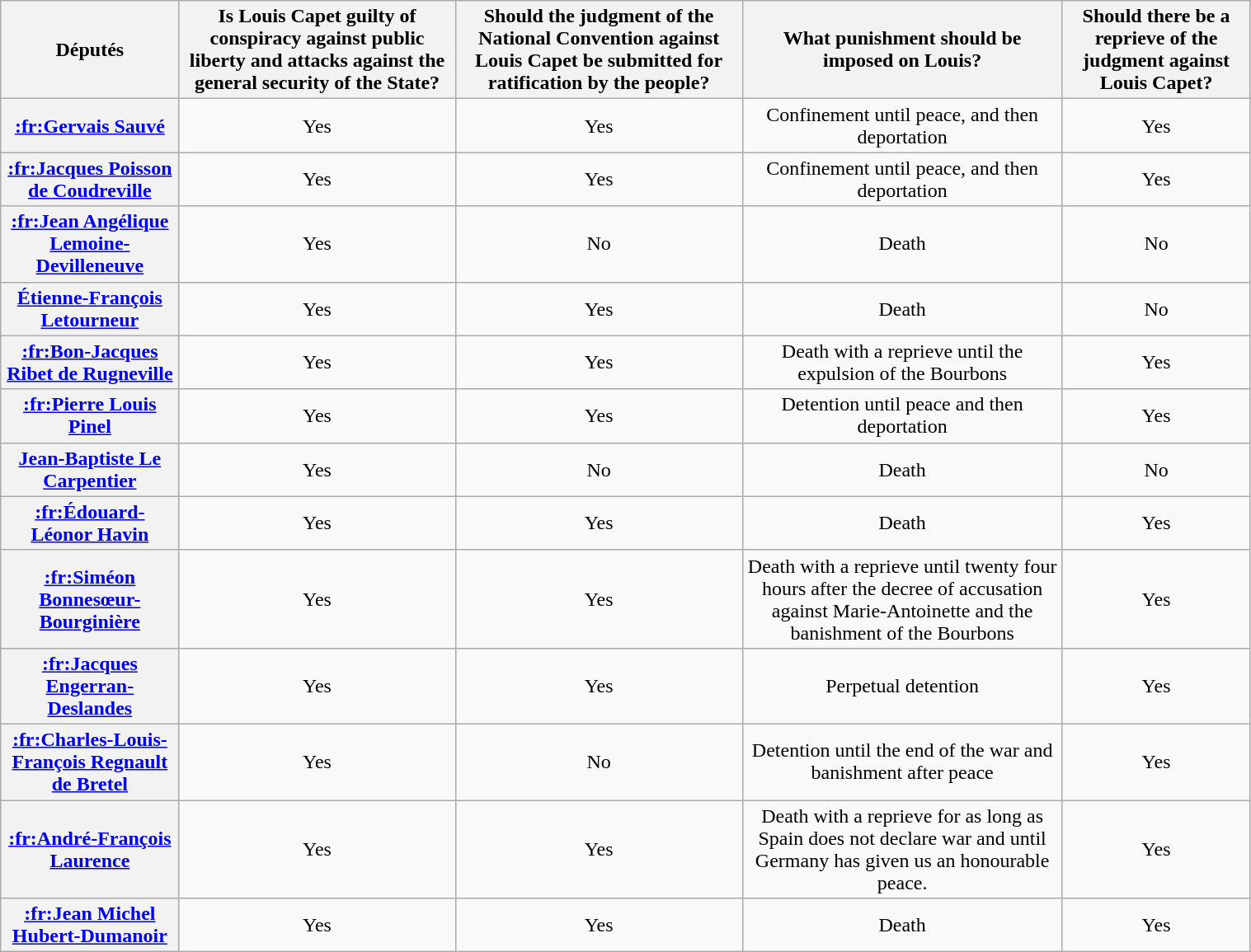<table class="wikitable sortable" style="text-align:center; width:80%;">
<tr>
<th scope=col>Députés</th>
<th scope=col>Is Louis Capet guilty of conspiracy against public liberty and attacks against the general security of the State?</th>
<th scope=col>Should the judgment of the National Convention against Louis Capet be submitted for ratification by the people?</th>
<th scope=col>What punishment should be imposed on Louis?</th>
<th scope=col>Should there be a reprieve of the judgment against Louis Capet?</th>
</tr>
<tr>
<th scope=row><a href='#'>:fr:Gervais Sauvé</a></th>
<td>Yes</td>
<td>Yes</td>
<td>Confinement until peace, and then deportation</td>
<td>Yes</td>
</tr>
<tr>
<th scope=row><a href='#'>:fr:Jacques Poisson de Coudreville</a></th>
<td>Yes</td>
<td>Yes</td>
<td>Confinement until peace, and then deportation</td>
<td>Yes</td>
</tr>
<tr>
<th scope=row><a href='#'>:fr:Jean Angélique Lemoine-Devilleneuve</a></th>
<td>Yes</td>
<td>No</td>
<td>Death</td>
<td>No</td>
</tr>
<tr>
<th scope=row><a href='#'>Étienne-François Letourneur</a></th>
<td>Yes</td>
<td>Yes</td>
<td>Death</td>
<td>No</td>
</tr>
<tr>
<th scope=row><a href='#'>:fr:Bon-Jacques Ribet de Rugneville</a></th>
<td>Yes</td>
<td>Yes</td>
<td>Death with a reprieve until the expulsion of the Bourbons</td>
<td>Yes</td>
</tr>
<tr>
<th scope=row><a href='#'>:fr:Pierre Louis Pinel</a></th>
<td>Yes</td>
<td>Yes</td>
<td>Detention until peace and then deportation</td>
<td>Yes</td>
</tr>
<tr>
<th scope=row><a href='#'>Jean-Baptiste Le Carpentier</a></th>
<td>Yes</td>
<td>No</td>
<td>Death</td>
<td>No</td>
</tr>
<tr>
<th scope=row><a href='#'>:fr:Édouard-Léonor Havin</a></th>
<td>Yes</td>
<td>Yes</td>
<td>Death</td>
<td>Yes</td>
</tr>
<tr>
<th scope=row><a href='#'>:fr:Siméon Bonnesœur-Bourginière</a></th>
<td>Yes</td>
<td>Yes</td>
<td>Death with a reprieve until twenty four hours after the decree of accusation against Marie-Antoinette and the banishment of the Bourbons</td>
<td>Yes</td>
</tr>
<tr>
<th scope=row><a href='#'>:fr:Jacques Engerran-Deslandes</a></th>
<td>Yes</td>
<td>Yes</td>
<td>Perpetual detention</td>
<td>Yes</td>
</tr>
<tr>
<th scope=row><a href='#'>:fr:Charles-Louis-François Regnault de Bretel</a></th>
<td>Yes</td>
<td>No</td>
<td>Detention until the end of the war and banishment after peace</td>
<td>Yes</td>
</tr>
<tr>
<th scope=row><a href='#'>:fr:André-François Laurence</a></th>
<td>Yes</td>
<td>Yes</td>
<td>Death with a reprieve for as long as Spain does not declare war and until Germany has given us an honourable peace.</td>
<td>Yes</td>
</tr>
<tr>
<th scope=row><a href='#'>:fr:Jean Michel Hubert-Dumanoir</a></th>
<td>Yes</td>
<td>Yes</td>
<td>Death</td>
<td>Yes</td>
</tr>
</table>
